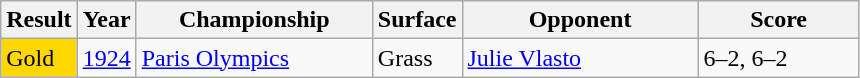<table class="sortable wikitable">
<tr>
<th style="width:40px">Result</th>
<th style="width:30px">Year</th>
<th style="width:150px">Championship</th>
<th style="width:50px">Surface</th>
<th style="width:150px">Opponent</th>
<th style="width:100px" class="unsortable">Score</th>
</tr>
<tr>
<td bgcolor=gold>Gold</td>
<td><a href='#'>1924</a></td>
<td><a href='#'>Paris Olympics</a></td>
<td>Grass</td>
<td> <a href='#'>Julie Vlasto</a></td>
<td>6–2, 6–2</td>
</tr>
</table>
